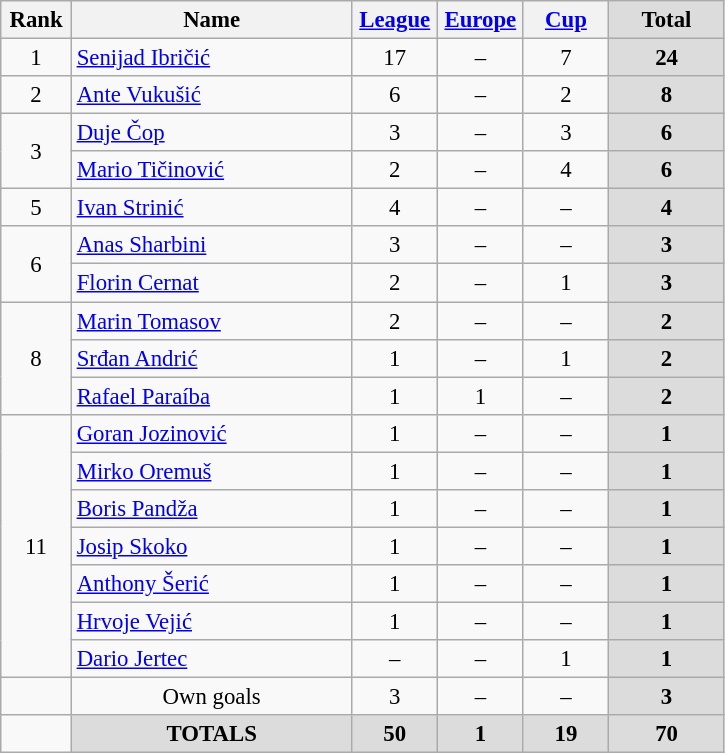<table class="wikitable" style="font-size: 95%; text-align: center;">
<tr>
<th width=40>Rank</th>
<th width=180>Name</th>
<th width=50><a href='#'>League</a></th>
<th width=50><a href='#'>Europe</a></th>
<th width=50><a href='#'>Cup</a></th>
<th width=70 style="background: #DCDCDC">Total</th>
</tr>
<tr>
<td rowspan=1>1</td>
<td style="text-align:left;"> <a href='#'>Senijad Ibričić</a></td>
<td>17</td>
<td>–</td>
<td>7</td>
<th style="background: #DCDCDC"><strong>24</strong></th>
</tr>
<tr>
<td rowspan=1>2</td>
<td style="text-align:left;"> <a href='#'>Ante Vukušić</a></td>
<td>6</td>
<td>–</td>
<td>2</td>
<th style="background: #DCDCDC"><strong>8</strong></th>
</tr>
<tr>
<td rowspan=2>3</td>
<td style="text-align:left;"> <a href='#'>Duje Čop</a></td>
<td>3</td>
<td>–</td>
<td>3</td>
<th style="background: #DCDCDC"><strong>6</strong></th>
</tr>
<tr>
<td style="text-align:left;"> <a href='#'>Mario Tičinović</a></td>
<td>2</td>
<td>–</td>
<td>4</td>
<th style="background: #DCDCDC"><strong>6</strong></th>
</tr>
<tr>
<td rowspan=1>5</td>
<td style="text-align:left;"> <a href='#'>Ivan Strinić</a></td>
<td>4</td>
<td>–</td>
<td>–</td>
<th style="background: #DCDCDC"><strong>4</strong></th>
</tr>
<tr>
<td rowspan=2>6</td>
<td style="text-align:left;"> <a href='#'>Anas Sharbini</a></td>
<td>3</td>
<td>–</td>
<td>–</td>
<th style="background: #DCDCDC"><strong>3</strong></th>
</tr>
<tr>
<td style="text-align:left;"> <a href='#'>Florin Cernat</a></td>
<td>2</td>
<td>–</td>
<td>1</td>
<th style="background: #DCDCDC"><strong>3</strong></th>
</tr>
<tr>
<td rowspan=3>8</td>
<td style="text-align:left;"> <a href='#'>Marin Tomasov</a></td>
<td>2</td>
<td>–</td>
<td>–</td>
<th style="background: #DCDCDC"><strong>2</strong></th>
</tr>
<tr>
<td style="text-align:left;"> <a href='#'>Srđan Andrić</a></td>
<td>1</td>
<td>–</td>
<td>1</td>
<th style="background: #DCDCDC"><strong>2</strong></th>
</tr>
<tr>
<td style="text-align:left;"> <a href='#'>Rafael Paraíba</a></td>
<td>1</td>
<td>1</td>
<td>–</td>
<th style="background: #DCDCDC"><strong>2</strong></th>
</tr>
<tr>
<td rowspan=7>11</td>
<td style="text-align:left;"> <a href='#'>Goran Jozinović</a></td>
<td>1</td>
<td>–</td>
<td>–</td>
<th style="background: #DCDCDC"><strong>1</strong></th>
</tr>
<tr>
<td style="text-align:left;"> <a href='#'>Mirko Oremuš</a></td>
<td>1</td>
<td>–</td>
<td>–</td>
<th style="background: #DCDCDC"><strong>1</strong></th>
</tr>
<tr>
<td style="text-align:left;"> <a href='#'>Boris Pandža</a></td>
<td>1</td>
<td>–</td>
<td>–</td>
<th style="background: #DCDCDC"><strong>1</strong></th>
</tr>
<tr>
<td style="text-align:left;"> <a href='#'>Josip Skoko</a></td>
<td>1</td>
<td>–</td>
<td>–</td>
<th style="background: #DCDCDC"><strong>1</strong></th>
</tr>
<tr>
<td style="text-align:left;"> <a href='#'>Anthony Šerić</a></td>
<td>1</td>
<td>–</td>
<td>–</td>
<th style="background: #DCDCDC"><strong>1</strong></th>
</tr>
<tr>
<td style="text-align:left;"> <a href='#'>Hrvoje Vejić</a></td>
<td>1</td>
<td>–</td>
<td>–</td>
<th style="background: #DCDCDC"><strong>1</strong></th>
</tr>
<tr>
<td style="text-align:left;"> <a href='#'>Dario Jertec</a></td>
<td>–</td>
<td>–</td>
<td>1</td>
<th style="background: #DCDCDC"><strong>1</strong></th>
</tr>
<tr>
<td></td>
<td style="text-align:center;">Own goals</td>
<td>3</td>
<td>–</td>
<td>–</td>
<th style="background: #DCDCDC"><strong>3</strong></th>
</tr>
<tr>
<td></td>
<th style="background: #DCDCDC"><strong>TOTALS</strong></th>
<th style="background: #DCDCDC"><strong>50</strong></th>
<th style="background: #DCDCDC"><strong>1</strong></th>
<th style="background: #DCDCDC"><strong>19</strong></th>
<th style="background: #DCDCDC"><strong>70</strong></th>
</tr>
</table>
